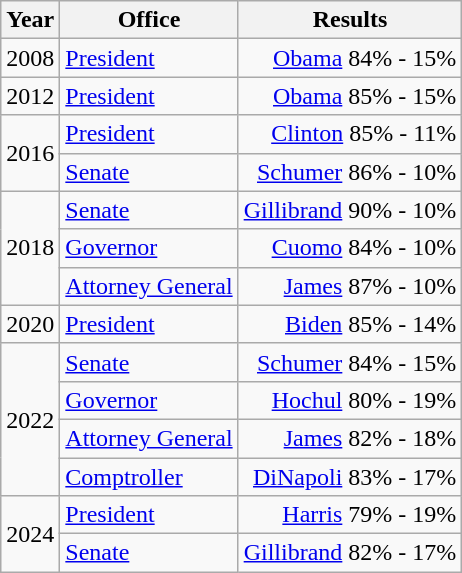<table class=wikitable>
<tr>
<th>Year</th>
<th>Office</th>
<th>Results</th>
</tr>
<tr>
<td>2008</td>
<td><a href='#'>President</a></td>
<td align="right" ><a href='#'>Obama</a> 84% - 15%</td>
</tr>
<tr>
<td>2012</td>
<td><a href='#'>President</a></td>
<td align="right" ><a href='#'>Obama</a> 85% - 15%</td>
</tr>
<tr>
<td rowspan=2>2016</td>
<td><a href='#'>President</a></td>
<td align="right" ><a href='#'>Clinton</a> 85% - 11%</td>
</tr>
<tr>
<td><a href='#'>Senate</a></td>
<td align="right" ><a href='#'>Schumer</a> 86% - 10%</td>
</tr>
<tr>
<td rowspan=3>2018</td>
<td><a href='#'>Senate</a></td>
<td align="right" ><a href='#'>Gillibrand</a> 90% - 10%</td>
</tr>
<tr>
<td><a href='#'>Governor</a></td>
<td align="right" ><a href='#'>Cuomo</a> 84% - 10%</td>
</tr>
<tr>
<td><a href='#'>Attorney General</a></td>
<td align="right" ><a href='#'>James</a> 87% - 10%</td>
</tr>
<tr>
<td>2020</td>
<td><a href='#'>President</a></td>
<td align="right" ><a href='#'>Biden</a> 85% - 14%</td>
</tr>
<tr>
<td rowspan=4>2022</td>
<td><a href='#'>Senate</a></td>
<td align="right" ><a href='#'>Schumer</a> 84% - 15%</td>
</tr>
<tr>
<td><a href='#'>Governor</a></td>
<td align="right" ><a href='#'>Hochul</a> 80% - 19%</td>
</tr>
<tr>
<td><a href='#'>Attorney General</a></td>
<td align="right" ><a href='#'>James</a> 82% - 18%</td>
</tr>
<tr>
<td><a href='#'>Comptroller</a></td>
<td align="right" ><a href='#'>DiNapoli</a> 83% - 17%</td>
</tr>
<tr>
<td rowspan=2>2024</td>
<td><a href='#'>President</a></td>
<td align="right" ><a href='#'>Harris</a> 79% - 19%</td>
</tr>
<tr>
<td><a href='#'>Senate</a></td>
<td align="right" ><a href='#'>Gillibrand</a> 82% - 17%</td>
</tr>
</table>
